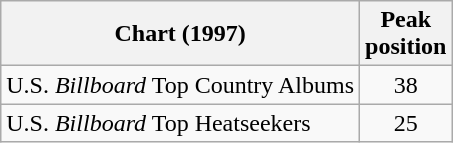<table class="wikitable">
<tr>
<th>Chart (1997)</th>
<th>Peak<br>position</th>
</tr>
<tr>
<td>U.S. <em>Billboard</em> Top Country Albums</td>
<td align="center">38</td>
</tr>
<tr>
<td>U.S. <em>Billboard</em> Top Heatseekers</td>
<td align="center">25</td>
</tr>
</table>
